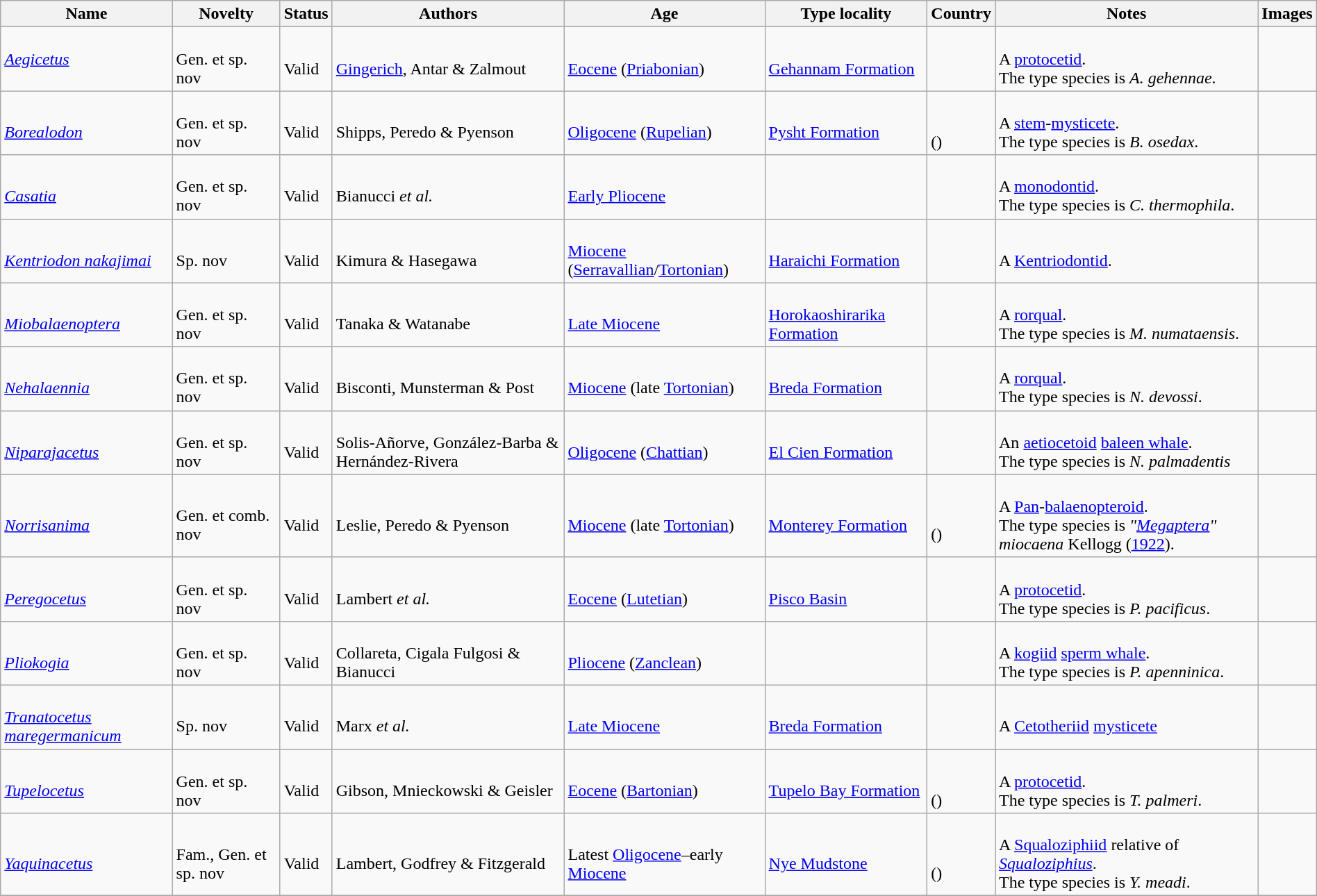<table class="wikitable sortable" align="center" width="100%">
<tr>
<th>Name</th>
<th>Novelty</th>
<th>Status</th>
<th>Authors</th>
<th>Age</th>
<th>Type locality</th>
<th>Country</th>
<th>Notes</th>
<th>Images</th>
</tr>
<tr>
<td><em><a href='#'>Aegicetus</a></em></td>
<td><br>Gen. et sp. nov</td>
<td><br>Valid</td>
<td><br><a href='#'>Gingerich</a>, Antar & Zalmout</td>
<td><br><a href='#'>Eocene</a> (<a href='#'>Priabonian</a>)</td>
<td><br><a href='#'>Gehannam Formation</a></td>
<td><br></td>
<td><br>A <a href='#'>protocetid</a>.<br>The type species is <em>A. gehennae</em>.</td>
<td></td>
</tr>
<tr>
<td><br><em><a href='#'>Borealodon</a></em></td>
<td><br>Gen. et sp. nov</td>
<td><br>Valid</td>
<td><br>Shipps, Peredo & Pyenson</td>
<td><br><a href='#'>Oligocene</a> (<a href='#'>Rupelian</a>)</td>
<td><br><a href='#'>Pysht Formation</a></td>
<td><br><br>()</td>
<td><br>A <a href='#'>stem</a>-<a href='#'>mysticete</a>.<br> The type species is <em>B. osedax</em>.</td>
<td></td>
</tr>
<tr>
<td><br><em><a href='#'>Casatia</a></em></td>
<td><br>Gen. et sp. nov</td>
<td><br>Valid</td>
<td><br>Bianucci <em>et al.</em></td>
<td><br><a href='#'>Early Pliocene</a></td>
<td></td>
<td><br></td>
<td><br>A <a href='#'>monodontid</a>.<br> The type species is <em>C. thermophila</em>.</td>
<td></td>
</tr>
<tr>
<td><br><em><a href='#'>Kentriodon nakajimai</a></em></td>
<td><br>Sp. nov</td>
<td><br>Valid</td>
<td><br>Kimura & Hasegawa</td>
<td><br><a href='#'>Miocene</a> (<a href='#'>Serravallian</a>/<a href='#'>Tortonian</a>)</td>
<td><br><a href='#'>Haraichi Formation</a></td>
<td><br></td>
<td><br>A <a href='#'>Kentriodontid</a>.</td>
<td></td>
</tr>
<tr>
<td><br><em><a href='#'>Miobalaenoptera</a></em></td>
<td><br>Gen. et sp. nov</td>
<td><br>Valid</td>
<td><br>Tanaka & Watanabe</td>
<td><br><a href='#'>Late Miocene</a></td>
<td><br><a href='#'>Horokaoshirarika Formation</a></td>
<td><br></td>
<td><br>A <a href='#'>rorqual</a>.<br> The type species is <em>M. numataensis</em>.</td>
<td></td>
</tr>
<tr>
<td><br><em><a href='#'>Nehalaennia</a></em></td>
<td><br>Gen. et sp. nov</td>
<td><br>Valid</td>
<td><br>Bisconti, Munsterman & Post</td>
<td><br><a href='#'>Miocene</a> (late <a href='#'>Tortonian</a>)</td>
<td><br><a href='#'>Breda Formation</a></td>
<td><br></td>
<td><br>A <a href='#'>rorqual</a>.<br>The type species is <em>N. devossi</em>.</td>
<td></td>
</tr>
<tr>
<td><br><em><a href='#'>Niparajacetus</a></em></td>
<td><br>Gen. et sp. nov</td>
<td><br>Valid</td>
<td><br>Solis-Añorve, González-Barba & Hernández-Rivera</td>
<td><br><a href='#'>Oligocene</a> (<a href='#'>Chattian</a>)</td>
<td><br><a href='#'>El Cien Formation</a></td>
<td><br></td>
<td><br>An <a href='#'>aetiocetoid</a> <a href='#'>baleen whale</a>.<br> The type species is <em>N. palmadentis</em></td>
<td></td>
</tr>
<tr>
<td><br><em><a href='#'>Norrisanima</a></em></td>
<td><br>Gen. et comb. nov</td>
<td><br>Valid</td>
<td><br>Leslie, Peredo & Pyenson</td>
<td><br><a href='#'>Miocene</a> (late <a href='#'>Tortonian</a>)</td>
<td><br><a href='#'>Monterey Formation</a></td>
<td><br><br>()</td>
<td><br>A <a href='#'>Pan</a>-<a href='#'>balaenopteroid</a>.<br> The type species is <em>"<a href='#'>Megaptera</a>" miocaena</em> Kellogg (<a href='#'>1922</a>).</td>
<td></td>
</tr>
<tr>
<td><br><em><a href='#'>Peregocetus</a></em></td>
<td><br>Gen. et sp. nov</td>
<td><br>Valid</td>
<td><br>Lambert <em>et al.</em></td>
<td><br><a href='#'>Eocene</a> (<a href='#'>Lutetian</a>)</td>
<td><br><a href='#'>Pisco Basin</a></td>
<td><br></td>
<td><br>A <a href='#'>protocetid</a>.<br> The type species is <em>P. pacificus</em>.</td>
<td></td>
</tr>
<tr>
<td><br><em><a href='#'>Pliokogia</a></em></td>
<td><br>Gen. et sp. nov</td>
<td><br>Valid</td>
<td><br>Collareta, Cigala Fulgosi & Bianucci</td>
<td><br><a href='#'>Pliocene</a> (<a href='#'>Zanclean</a>)</td>
<td></td>
<td><br></td>
<td><br>A <a href='#'>kogiid</a> <a href='#'>sperm whale</a>.<br>The type species is <em>P. apenninica</em>.</td>
<td></td>
</tr>
<tr>
<td><br><em><a href='#'>Tranatocetus maregermanicum</a></em></td>
<td><br>Sp. nov</td>
<td><br>Valid</td>
<td><br>Marx <em>et al.</em></td>
<td><br><a href='#'>Late Miocene</a></td>
<td><br><a href='#'>Breda Formation</a></td>
<td><br></td>
<td><br>A <a href='#'>Cetotheriid</a> <a href='#'>mysticete</a></td>
<td></td>
</tr>
<tr>
<td><br><em><a href='#'>Tupelocetus</a></em></td>
<td><br>Gen. et sp. nov</td>
<td><br>Valid</td>
<td><br>Gibson, Mnieckowski & Geisler</td>
<td><br><a href='#'>Eocene</a> (<a href='#'>Bartonian</a>)</td>
<td><br><a href='#'>Tupelo Bay Formation</a></td>
<td><br><br>()</td>
<td><br>A <a href='#'>protocetid</a>.<br> The type species is <em>T. palmeri</em>.</td>
<td></td>
</tr>
<tr>
<td><br><em><a href='#'>Yaquinacetus</a></em></td>
<td><br>Fam., Gen. et sp. nov</td>
<td><br>Valid</td>
<td><br>Lambert, Godfrey & Fitzgerald</td>
<td><br>Latest <a href='#'>Oligocene</a>–early <a href='#'>Miocene</a></td>
<td><br><a href='#'>Nye Mudstone</a></td>
<td><br><br>()</td>
<td><br>A <a href='#'>Squaloziphiid</a> relative of <em><a href='#'>Squaloziphius</a></em>.<br> The type species is <em>Y. meadi</em>.</td>
<td></td>
</tr>
<tr>
</tr>
</table>
